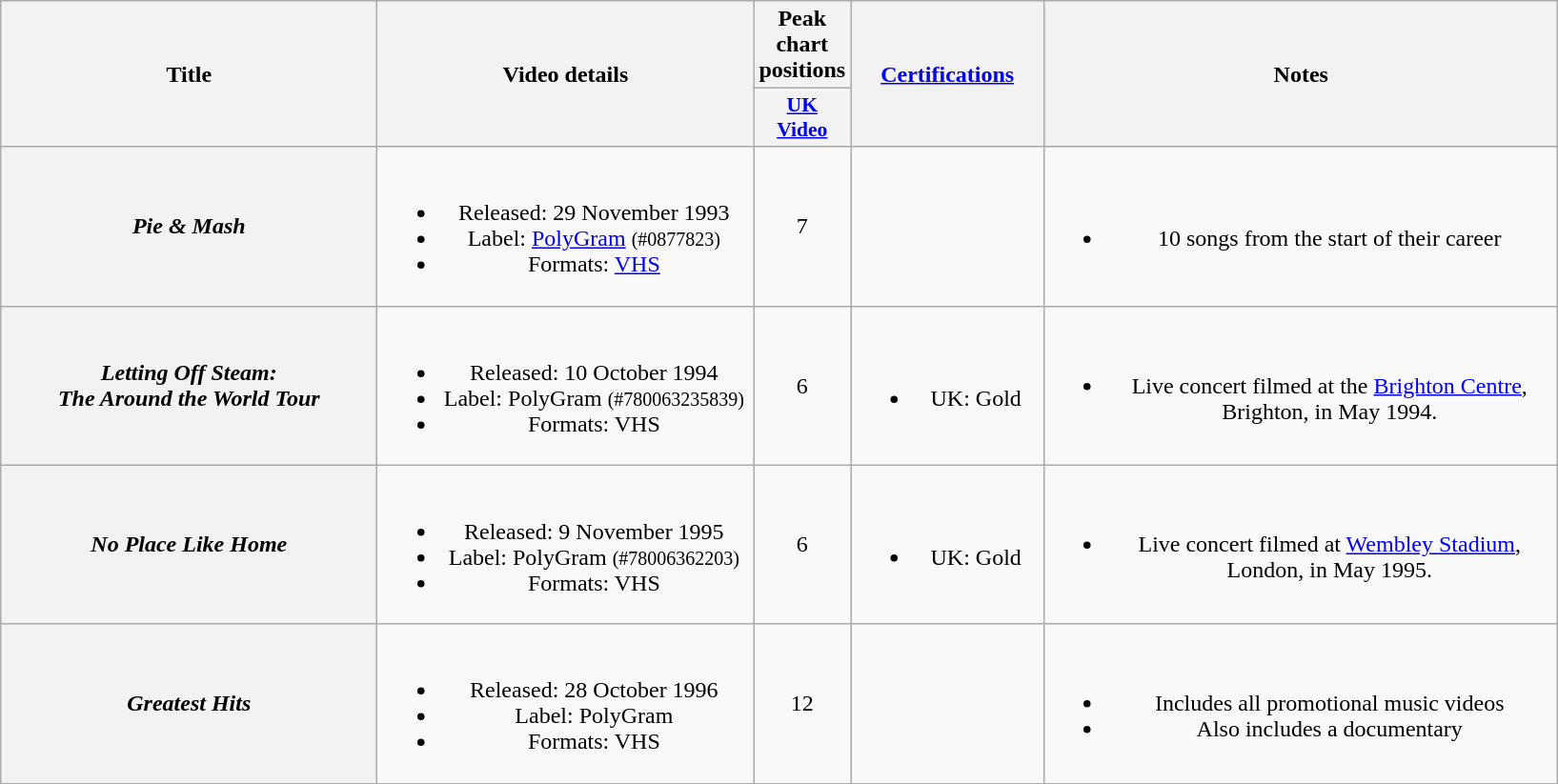<table class="wikitable plainrowheaders" style="text-align:center;">
<tr>
<th scope="col" rowspan="2" style="width:16em;">Title</th>
<th scope="col" rowspan="2" style="width:16em;">Video details</th>
<th scope="col" colspan="1">Peak<br>chart<br>positions</th>
<th rowspan="2" style="width:8em;"><a href='#'>Certifications</a></th>
<th rowspan="2" style="width:22em;">Notes</th>
</tr>
<tr>
<th style="width:2em;font-size:90%;"><a href='#'>UK<br>Video</a><br></th>
</tr>
<tr>
<th scope="row"><em>Pie & Mash</em></th>
<td><br><ul><li>Released: 29 November 1993</li><li>Label: <a href='#'>PolyGram</a> <small>(#0877823)</small></li><li>Formats: <a href='#'>VHS</a></li></ul></td>
<td>7</td>
<td></td>
<td><br><ul><li>10 songs from the start of their career</li></ul></td>
</tr>
<tr>
<th scope="row"><em>Letting Off Steam:<br>The Around the World Tour</em></th>
<td><br><ul><li>Released: 10 October 1994</li><li>Label: PolyGram <small>(#780063235839)</small></li><li>Formats: VHS</li></ul></td>
<td>6</td>
<td><br><ul><li>UK: Gold</li></ul></td>
<td><br><ul><li>Live concert filmed at the <a href='#'>Brighton Centre</a>,<br>Brighton, in May 1994.</li></ul></td>
</tr>
<tr>
<th scope="row"><em>No Place Like Home</em></th>
<td><br><ul><li>Released: 9 November 1995</li><li>Label: PolyGram <small>(#78006362203)</small></li><li>Formats: VHS</li></ul></td>
<td>6</td>
<td><br><ul><li>UK: Gold</li></ul></td>
<td><br><ul><li>Live concert filmed at <a href='#'>Wembley Stadium</a>,<br>London, in May 1995.</li></ul></td>
</tr>
<tr>
<th scope="row"><em>Greatest Hits</em></th>
<td><br><ul><li>Released: 28 October 1996</li><li>Label: PolyGram</li><li>Formats: VHS</li></ul></td>
<td>12</td>
<td></td>
<td><br><ul><li>Includes all promotional music videos</li><li>Also includes a documentary</li></ul></td>
</tr>
</table>
